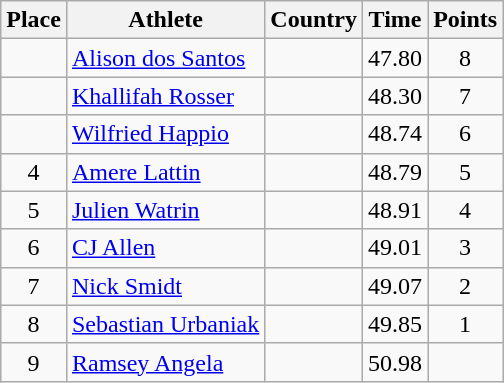<table class="wikitable">
<tr>
<th>Place</th>
<th>Athlete</th>
<th>Country</th>
<th>Time</th>
<th>Points</th>
</tr>
<tr>
<td align=center></td>
<td><a href='#'>Alison dos Santos</a></td>
<td></td>
<td>47.80</td>
<td align=center>8</td>
</tr>
<tr>
<td align=center></td>
<td><a href='#'>Khallifah Rosser</a></td>
<td></td>
<td>48.30</td>
<td align=center>7</td>
</tr>
<tr>
<td align=center></td>
<td><a href='#'>Wilfried Happio</a></td>
<td></td>
<td>48.74</td>
<td align=center>6</td>
</tr>
<tr>
<td align=center>4</td>
<td><a href='#'>Amere Lattin</a></td>
<td></td>
<td>48.79</td>
<td align=center>5</td>
</tr>
<tr>
<td align=center>5</td>
<td><a href='#'>Julien Watrin</a></td>
<td></td>
<td>48.91</td>
<td align=center>4</td>
</tr>
<tr>
<td align=center>6</td>
<td><a href='#'>CJ Allen</a></td>
<td></td>
<td>49.01</td>
<td align=center>3</td>
</tr>
<tr>
<td align=center>7</td>
<td><a href='#'>Nick Smidt</a></td>
<td></td>
<td>49.07</td>
<td align=center>2</td>
</tr>
<tr>
<td align=center>8</td>
<td><a href='#'>Sebastian Urbaniak</a></td>
<td></td>
<td>49.85</td>
<td align=center>1</td>
</tr>
<tr>
<td align=center>9</td>
<td><a href='#'>Ramsey Angela</a></td>
<td></td>
<td>50.98</td>
<td align=center></td>
</tr>
</table>
